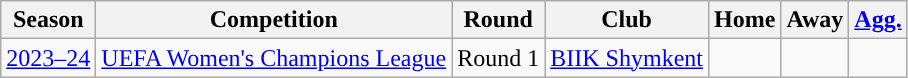<table class="wikitable">
<tr>
<th>Season</th>
<th>Competition</th>
<th>Round</th>
<th>Club</th>
<th>Home</th>
<th>Away</th>
<th><a href='#'>Agg.</a></th>
</tr>
<tr>
<td><a href='#'>2023–24</a></td>
<td><a href='#'>UEFA Women's Champions League</a></td>
<td>Round 1</td>
<td> <a href='#'>BIIK Shymkent</a></td>
<td style="text-align:center;"></td>
<td style="text-align:center;"></td>
<td style="text-align:center;"></td>
</tr>
</table>
